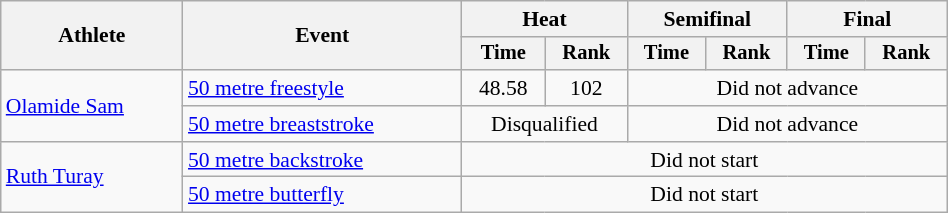<table class="wikitable" style="text-align:center; font-size:90%; width:50%;">
<tr>
<th rowspan="2">Athlete</th>
<th rowspan="2">Event</th>
<th colspan="2">Heat</th>
<th colspan="2">Semifinal</th>
<th colspan="2">Final</th>
</tr>
<tr style="font-size:95%">
<th>Time</th>
<th>Rank</th>
<th>Time</th>
<th>Rank</th>
<th>Time</th>
<th>Rank</th>
</tr>
<tr>
<td align=left rowspan=2><a href='#'>Olamide Sam</a></td>
<td align=left><a href='#'>50 metre freestyle</a></td>
<td>48.58</td>
<td>102</td>
<td colspan=4>Did not advance</td>
</tr>
<tr>
<td align=left><a href='#'>50 metre breaststroke</a></td>
<td colspan=2>Disqualified</td>
<td colspan=4>Did not advance</td>
</tr>
<tr>
<td align=left rowspan=2><a href='#'>Ruth Turay</a></td>
<td align=left><a href='#'>50 metre backstroke</a></td>
<td colspan=6>Did not start</td>
</tr>
<tr>
<td align=left><a href='#'>50 metre butterfly</a></td>
<td colspan=6>Did not start</td>
</tr>
</table>
